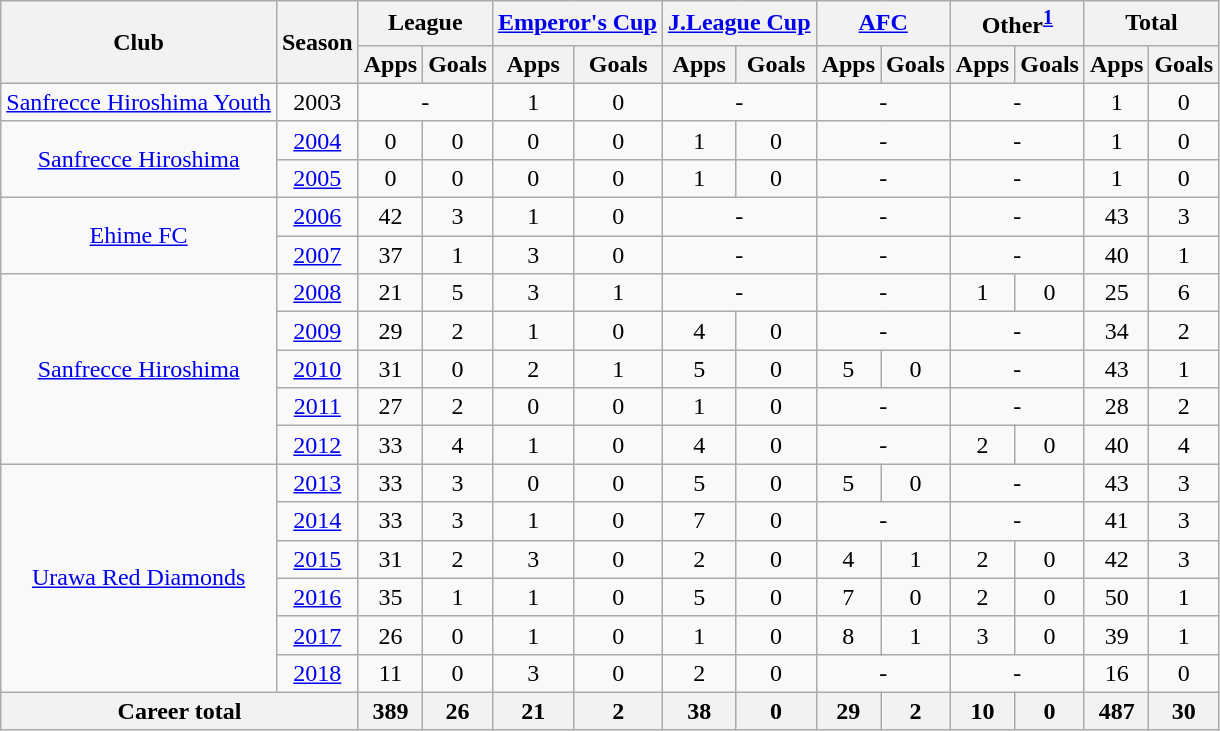<table class="wikitable" style="text-align:center;">
<tr>
<th rowspan="2">Club</th>
<th rowspan="2">Season</th>
<th colspan="2">League</th>
<th colspan="2"><a href='#'>Emperor's Cup</a></th>
<th colspan="2"><a href='#'>J.League Cup</a></th>
<th colspan="2"><a href='#'>AFC</a></th>
<th colspan="2">Other<sup><a href='#'>1</a></sup></th>
<th colspan="2">Total</th>
</tr>
<tr>
<th>Apps</th>
<th>Goals</th>
<th>Apps</th>
<th>Goals</th>
<th>Apps</th>
<th>Goals</th>
<th>Apps</th>
<th>Goals</th>
<th>Apps</th>
<th>Goals</th>
<th>Apps</th>
<th>Goals</th>
</tr>
<tr>
<td><a href='#'>Sanfrecce Hiroshima Youth</a></td>
<td>2003</td>
<td colspan="2">-</td>
<td>1</td>
<td>0</td>
<td colspan="2">-</td>
<td colspan="2">-</td>
<td colspan="2">-</td>
<td>1</td>
<td>0</td>
</tr>
<tr>
<td rowspan="2"><a href='#'>Sanfrecce Hiroshima</a></td>
<td><a href='#'>2004</a></td>
<td>0</td>
<td>0</td>
<td>0</td>
<td>0</td>
<td>1</td>
<td>0</td>
<td colspan="2">-</td>
<td colspan="2">-</td>
<td>1</td>
<td>0</td>
</tr>
<tr>
<td><a href='#'>2005</a></td>
<td>0</td>
<td>0</td>
<td>0</td>
<td>0</td>
<td>1</td>
<td>0</td>
<td colspan="2">-</td>
<td colspan="2">-</td>
<td>1</td>
<td>0</td>
</tr>
<tr>
<td rowspan="2"><a href='#'>Ehime FC</a></td>
<td><a href='#'>2006</a></td>
<td>42</td>
<td>3</td>
<td>1</td>
<td>0</td>
<td colspan="2">-</td>
<td colspan="2">-</td>
<td colspan="2">-</td>
<td>43</td>
<td>3</td>
</tr>
<tr>
<td><a href='#'>2007</a></td>
<td>37</td>
<td>1</td>
<td>3</td>
<td>0</td>
<td colspan="2">-</td>
<td colspan="2">-</td>
<td colspan="2">-</td>
<td>40</td>
<td>1</td>
</tr>
<tr>
<td rowspan="5"><a href='#'>Sanfrecce Hiroshima</a></td>
<td><a href='#'>2008</a></td>
<td>21</td>
<td>5</td>
<td>3</td>
<td>1</td>
<td colspan="2">-</td>
<td colspan="2">-</td>
<td>1</td>
<td>0</td>
<td>25</td>
<td>6</td>
</tr>
<tr>
<td><a href='#'>2009</a></td>
<td>29</td>
<td>2</td>
<td>1</td>
<td>0</td>
<td>4</td>
<td>0</td>
<td colspan="2">-</td>
<td colspan="2">-</td>
<td>34</td>
<td>2</td>
</tr>
<tr>
<td><a href='#'>2010</a></td>
<td>31</td>
<td>0</td>
<td>2</td>
<td>1</td>
<td>5</td>
<td>0</td>
<td>5</td>
<td>0</td>
<td colspan="2">-</td>
<td>43</td>
<td>1</td>
</tr>
<tr>
<td><a href='#'>2011</a></td>
<td>27</td>
<td>2</td>
<td>0</td>
<td>0</td>
<td>1</td>
<td>0</td>
<td colspan="2">-</td>
<td colspan="2">-</td>
<td>28</td>
<td>2</td>
</tr>
<tr>
<td><a href='#'>2012</a></td>
<td>33</td>
<td>4</td>
<td>1</td>
<td>0</td>
<td>4</td>
<td>0</td>
<td colspan="2">-</td>
<td>2</td>
<td>0</td>
<td>40</td>
<td>4</td>
</tr>
<tr>
<td rowspan="6"><a href='#'>Urawa Red Diamonds</a></td>
<td><a href='#'>2013</a></td>
<td>33</td>
<td>3</td>
<td>0</td>
<td>0</td>
<td>5</td>
<td>0</td>
<td>5</td>
<td>0</td>
<td colspan="2">-</td>
<td>43</td>
<td>3</td>
</tr>
<tr>
<td><a href='#'>2014</a></td>
<td>33</td>
<td>3</td>
<td>1</td>
<td>0</td>
<td>7</td>
<td>0</td>
<td colspan="2">-</td>
<td colspan="2">-</td>
<td>41</td>
<td>3</td>
</tr>
<tr>
<td><a href='#'>2015</a></td>
<td>31</td>
<td>2</td>
<td>3</td>
<td>0</td>
<td>2</td>
<td>0</td>
<td>4</td>
<td>1</td>
<td>2</td>
<td>0</td>
<td>42</td>
<td>3</td>
</tr>
<tr>
<td><a href='#'>2016</a></td>
<td>35</td>
<td>1</td>
<td>1</td>
<td>0</td>
<td>5</td>
<td>0</td>
<td>7</td>
<td>0</td>
<td>2</td>
<td>0</td>
<td>50</td>
<td>1</td>
</tr>
<tr>
<td><a href='#'>2017</a></td>
<td>26</td>
<td>0</td>
<td>1</td>
<td>0</td>
<td>1</td>
<td>0</td>
<td>8</td>
<td>1</td>
<td>3</td>
<td>0</td>
<td>39</td>
<td>1</td>
</tr>
<tr>
<td><a href='#'>2018</a></td>
<td>11</td>
<td>0</td>
<td>3</td>
<td>0</td>
<td>2</td>
<td>0</td>
<td colspan="2">-</td>
<td colspan="2">-</td>
<td>16</td>
<td>0</td>
</tr>
<tr>
<th colspan="2">Career total</th>
<th>389</th>
<th>26</th>
<th>21</th>
<th>2</th>
<th>38</th>
<th>0</th>
<th>29</th>
<th>2</th>
<th>10</th>
<th>0</th>
<th>487</th>
<th>30</th>
</tr>
</table>
